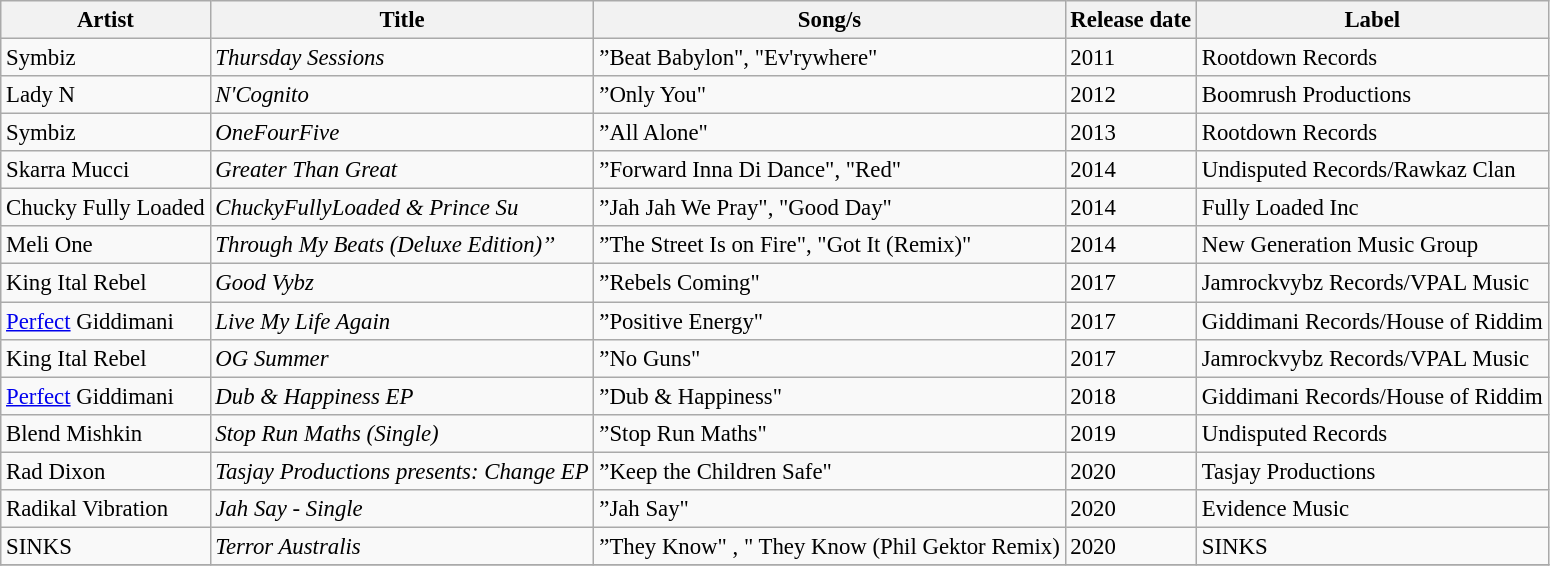<table class="wikitable" style="font-size:95%">
<tr>
<th>Artist</th>
<th>Title</th>
<th>Song/s</th>
<th>Release date</th>
<th>Label</th>
</tr>
<tr>
<td align=left>Symbiz</td>
<td align=left><em>Thursday Sessions</em></td>
<td align=left>”Beat Babylon", "Ev'rywhere"</td>
<td align=left>2011</td>
<td align=left>Rootdown Records</td>
</tr>
<tr>
<td align=left>Lady N</td>
<td align=left><em>N'Cognito</em></td>
<td align=left>”Only You"</td>
<td align=left>2012</td>
<td align=left>Boomrush Productions</td>
</tr>
<tr>
<td align=left>Symbiz</td>
<td align=left><em>OneFourFive</em></td>
<td align=left>”All Alone"</td>
<td align=left>2013</td>
<td align=left>Rootdown Records</td>
</tr>
<tr>
<td align=left>Skarra Mucci</td>
<td align=left><em>Greater Than Great</em></td>
<td align=left>”Forward Inna Di Dance", "Red"</td>
<td align=left>2014</td>
<td align=left>Undisputed Records/Rawkaz Clan</td>
</tr>
<tr>
<td align=left>Chucky Fully Loaded</td>
<td align=left><em>ChuckyFullyLoaded & Prince Su</em></td>
<td align=left>”Jah Jah We Pray", "Good Day"</td>
<td align=left>2014</td>
<td align=left>Fully Loaded Inc</td>
</tr>
<tr>
<td align=left>Meli One</td>
<td align=left><em>Through My Beats (Deluxe Edition)’’</em></td>
<td align=left>”The Street Is on Fire", "Got It (Remix)"</td>
<td align=left>2014</td>
<td align=left>New Generation Music Group</td>
</tr>
<tr>
<td align=left>King Ital Rebel</td>
<td align=left><em>Good Vybz</em></td>
<td align=left>”Rebels Coming"</td>
<td align=left>2017</td>
<td align=left>Jamrockvybz Records/VPAL Music</td>
</tr>
<tr>
<td align=left><a href='#'>Perfect</a> Giddimani</td>
<td align=left><em>Live My Life Again</em></td>
<td align=left>”Positive Energy"</td>
<td align=left>2017</td>
<td align=left>Giddimani Records/House of Riddim</td>
</tr>
<tr>
<td align=left>King Ital Rebel</td>
<td align=left><em>OG Summer</em></td>
<td align=left>”No Guns"</td>
<td align=left>2017</td>
<td align=left>Jamrockvybz Records/VPAL Music</td>
</tr>
<tr>
<td align=left><a href='#'>Perfect</a> Giddimani</td>
<td align=left><em>Dub & Happiness EP</em></td>
<td align=left>”Dub & Happiness"</td>
<td align=left>2018</td>
<td align=left>Giddimani Records/House of Riddim</td>
</tr>
<tr>
<td align=left>Blend Mishkin</td>
<td align=left><em>Stop Run Maths (Single)</em></td>
<td align=left>”Stop Run Maths"</td>
<td align=left>2019</td>
<td align=left>Undisputed Records</td>
</tr>
<tr>
<td align=left>Rad Dixon</td>
<td align=left><em>Tasjay Productions presents: Change EP</em></td>
<td align=left>”Keep the Children Safe"</td>
<td align=left>2020</td>
<td align=left>Tasjay Productions</td>
</tr>
<tr>
<td align=left>Radikal Vibration</td>
<td align=left><em>Jah Say - Single</em></td>
<td align=left>”Jah Say"</td>
<td align=left>2020</td>
<td align=left>Evidence Music</td>
</tr>
<tr>
<td align=left>SINKS</td>
<td align=left><em>Terror Australis</em></td>
<td align=left>”They Know" , " They Know (Phil Gektor Remix)</td>
<td align=left>2020</td>
<td align=left>SINKS</td>
</tr>
<tr>
</tr>
</table>
